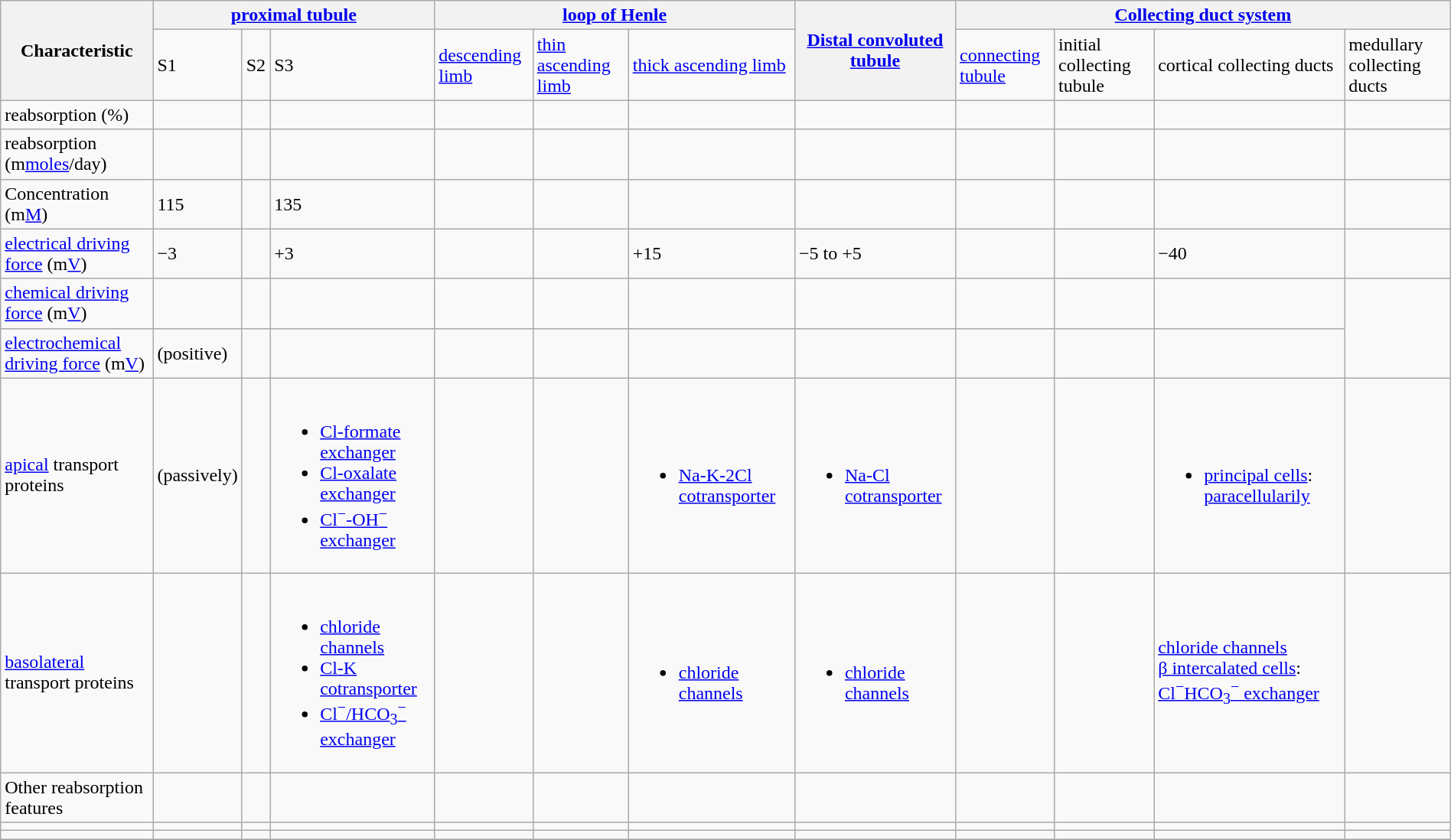<table Class="wikitable" width=100%>
<tr>
<th rowspan=2>Characteristic</th>
<th colspan=3><a href='#'>proximal tubule</a></th>
<th colspan=3><a href='#'>loop of Henle</a></th>
<th rowspan=2><a href='#'>Distal convoluted tubule</a></th>
<th colspan=4><a href='#'>Collecting duct system</a></th>
</tr>
<tr>
<td>S1</td>
<td>S2</td>
<td>S3</td>
<td><a href='#'>descending limb</a></td>
<td><a href='#'>thin ascending limb</a></td>
<td><a href='#'>thick ascending limb</a></td>
<td><a href='#'>connecting tubule</a></td>
<td>initial collecting tubule</td>
<td>cortical collecting ducts</td>
<td>medullary collecting ducts</td>
</tr>
<tr>
<td>reabsorption (%)</td>
<td></td>
<td></td>
<td></td>
<td></td>
<td></td>
<td></td>
<td></td>
<td></td>
<td></td>
<td></td>
<td></td>
</tr>
<tr>
<td>reabsorption (m<a href='#'>moles</a>/day)</td>
<td></td>
<td></td>
<td></td>
<td></td>
<td></td>
<td></td>
<td></td>
<td></td>
<td></td>
<td></td>
</tr>
<tr>
<td>Concentration (m<a href='#'>M</a>)</td>
<td>115</td>
<td></td>
<td>135</td>
<td></td>
<td></td>
<td></td>
<td></td>
<td></td>
<td></td>
<td></td>
<td></td>
</tr>
<tr>
<td><a href='#'>electrical driving force</a> (m<a href='#'>V</a>)</td>
<td>−3</td>
<td></td>
<td>+3</td>
<td></td>
<td></td>
<td>+15</td>
<td>−5 to +5</td>
<td></td>
<td></td>
<td>−40</td>
<td></td>
</tr>
<tr>
<td><a href='#'>chemical driving force</a> (m<a href='#'>V</a>)</td>
<td></td>
<td></td>
<td></td>
<td></td>
<td></td>
<td></td>
<td></td>
<td></td>
<td></td>
<td></td>
</tr>
<tr>
<td><a href='#'>electrochemical driving force</a> (m<a href='#'>V</a>)</td>
<td>(positive) </td>
<td></td>
<td></td>
<td></td>
<td></td>
<td></td>
<td></td>
<td></td>
<td></td>
<td></td>
</tr>
<tr>
<td><a href='#'>apical</a> transport proteins</td>
<td>(passively)</td>
<td></td>
<td><br><ul><li><a href='#'>Cl-formate exchanger</a></li><li><a href='#'>Cl-oxalate exchanger</a></li><li><a href='#'>Cl<sup>−</sup>-OH<sup>−</sup> exchanger</a></li></ul></td>
<td></td>
<td></td>
<td><br><ul><li><a href='#'>Na-K-2Cl cotransporter</a></li></ul></td>
<td><br><ul><li><a href='#'>Na-Cl cotransporter</a></li></ul></td>
<td></td>
<td></td>
<td><br><ul><li><a href='#'>principal cells</a>: <a href='#'>paracellularily</a></li></ul></td>
<td></td>
</tr>
<tr>
<td><a href='#'>basolateral</a> transport proteins</td>
<td></td>
<td></td>
<td><br><ul><li><a href='#'>chloride channels</a></li><li><a href='#'>Cl-K cotransporter</a></li><li><a href='#'>Cl<sup>−</sup>/HCO<sub>3</sub><sup>−</sup> exchanger</a></li></ul></td>
<td></td>
<td></td>
<td><br><ul><li><a href='#'>chloride channels</a></li></ul></td>
<td><br><ul><li><a href='#'>chloride channels</a></li></ul></td>
<td></td>
<td></td>
<td><a href='#'>chloride channels</a><br><a href='#'>β intercalated cells</a>: <a href='#'>Cl<sup>−</sup>HCO<sub>3</sub><sup>−</sup> exchanger</a></td>
</tr>
<tr>
<td>Other reabsorption features</td>
<td></td>
<td></td>
<td></td>
<td></td>
<td></td>
<td></td>
<td></td>
<td></td>
<td></td>
<td></td>
<td></td>
</tr>
<tr>
<td></td>
<td></td>
<td></td>
<td></td>
<td></td>
<td></td>
<td></td>
<td></td>
<td></td>
<td></td>
<td></td>
<td></td>
</tr>
<tr>
<td></td>
<td></td>
<td></td>
<td></td>
<td></td>
<td></td>
<td></td>
<td></td>
<td></td>
<td></td>
<td></td>
<td></td>
</tr>
<tr>
</tr>
</table>
